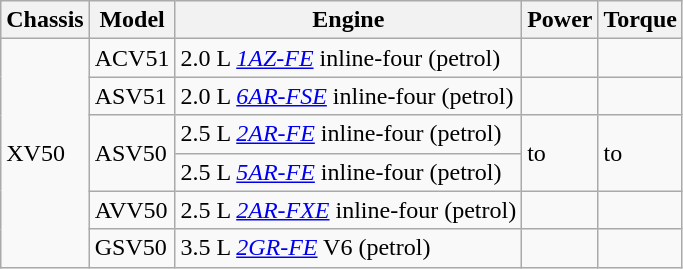<table class="wikitable">
<tr>
<th>Chassis</th>
<th>Model</th>
<th>Engine</th>
<th>Power</th>
<th>Torque</th>
</tr>
<tr>
<td rowspan = "6">XV50</td>
<td>ACV51</td>
<td>2.0 L <em><a href='#'>1AZ-FE</a></em> inline-four (petrol)</td>
<td></td>
<td></td>
</tr>
<tr>
<td>ASV51</td>
<td>2.0 L <em><a href='#'>6AR-FSE</a></em> inline-four (petrol)</td>
<td></td>
<td></td>
</tr>
<tr>
<td rowspan = "2">ASV50</td>
<td>2.5 L <em><a href='#'>2AR-FE</a></em> inline-four (petrol)</td>
<td rowspan = "2"> to <br></td>
<td rowspan = "2"> to <br></td>
</tr>
<tr>
<td>2.5 L <em><a href='#'>5AR-FE</a></em> inline-four (petrol)</td>
</tr>
<tr>
<td>AVV50</td>
<td>2.5 L <em><a href='#'>2AR-FXE</a></em> inline-four (petrol)</td>
<td></td>
<td></td>
</tr>
<tr>
<td>GSV50</td>
<td>3.5 L <em><a href='#'>2GR-FE</a></em> V6 (petrol)</td>
<td></td>
<td></td>
</tr>
</table>
